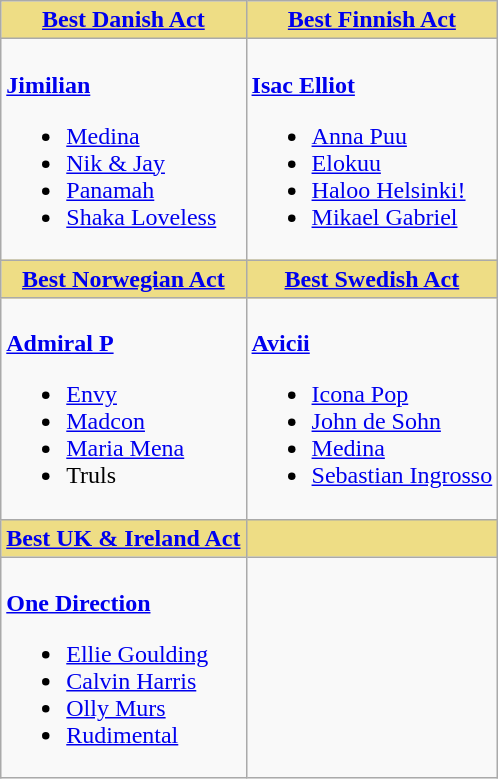<table class=wikitable style="width=100%">
<tr>
<th style="background:#EEDD85; width=50%"><a href='#'>Best Danish Act</a></th>
<th style="background:#EEDD85; width=50%"><a href='#'>Best Finnish Act</a></th>
</tr>
<tr>
<td valign="top"><br><strong><a href='#'>Jimilian</a></strong><ul><li><a href='#'>Medina</a></li><li><a href='#'>Nik & Jay</a></li><li><a href='#'>Panamah</a></li><li><a href='#'>Shaka Loveless</a></li></ul></td>
<td valign="top"><br><strong><a href='#'>Isac Elliot</a></strong><ul><li><a href='#'>Anna Puu</a></li><li><a href='#'>Elokuu</a></li><li><a href='#'>Haloo Helsinki!</a></li><li><a href='#'>Mikael Gabriel</a></li></ul></td>
</tr>
<tr>
<th style="background:#EEDD85; width=50%"><a href='#'>Best Norwegian Act</a></th>
<th style="background:#EEDD85; width=50%"><a href='#'>Best Swedish Act</a></th>
</tr>
<tr>
<td valign="top"><br><strong><a href='#'>Admiral P</a></strong><ul><li><a href='#'>Envy</a></li><li><a href='#'>Madcon</a></li><li><a href='#'>Maria Mena</a></li><li>Truls</li></ul></td>
<td valign="top"><br><strong><a href='#'>Avicii</a></strong><ul><li><a href='#'>Icona Pop</a></li><li><a href='#'>John de Sohn</a></li><li><a href='#'>Medina</a></li><li><a href='#'>Sebastian Ingrosso</a></li></ul></td>
</tr>
<tr>
<th style="background:#EEDD85; width=50%"><a href='#'>Best UK & Ireland Act</a></th>
<th style="background:#EEDD85; width=50%"></th>
</tr>
<tr>
<td valign="top"><br><strong><a href='#'>One Direction</a></strong><ul><li><a href='#'>Ellie Goulding</a></li><li><a href='#'>Calvin Harris</a></li><li><a href='#'>Olly Murs</a></li><li><a href='#'>Rudimental</a></li></ul></td>
<td valign="top"></td>
</tr>
</table>
